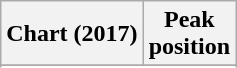<table class="wikitable sortable plainrowheaders" style="text-align:center">
<tr>
<th scope="col">Chart (2017)</th>
<th scope="col">Peak<br> position</th>
</tr>
<tr>
</tr>
<tr>
</tr>
<tr>
</tr>
<tr>
</tr>
<tr>
</tr>
<tr>
</tr>
<tr>
</tr>
<tr>
</tr>
</table>
